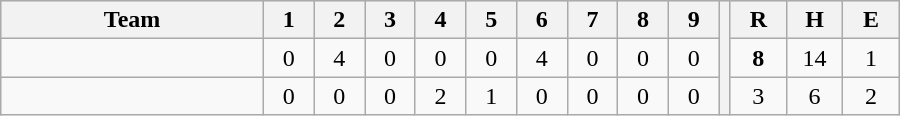<table border=1 cellspacing=0 width=600 style="margin-left:3em;" class="wikitable">
<tr style="text-align:center; background-color:#e6e6e6;">
<th align=left width=28%>Team</th>
<th width=5.4%>1</th>
<th width=5.4%>2</th>
<th width=5.4%>3</th>
<th width=5.4%>4</th>
<th width=5.4%>5</th>
<th width=5.4%>6</th>
<th width=5.4%>7</th>
<th width=5.4%>8</th>
<th width=5.4%>9</th>
<th rowspan="3" width=0.5%></th>
<th width=6%>R</th>
<th width=6%>H</th>
<th width=6%>E</th>
</tr>
<tr style="text-align:center;">
<td align=left></td>
<td>0</td>
<td>4</td>
<td>0</td>
<td>0</td>
<td>0</td>
<td>4</td>
<td>0</td>
<td>0</td>
<td>0</td>
<td><strong>8</strong></td>
<td>14</td>
<td>1</td>
</tr>
<tr style="text-align:center;">
<td align=left></td>
<td>0</td>
<td>0</td>
<td>0</td>
<td>2</td>
<td>1</td>
<td>0</td>
<td>0</td>
<td>0</td>
<td>0</td>
<td>3</td>
<td>6</td>
<td>2</td>
</tr>
</table>
